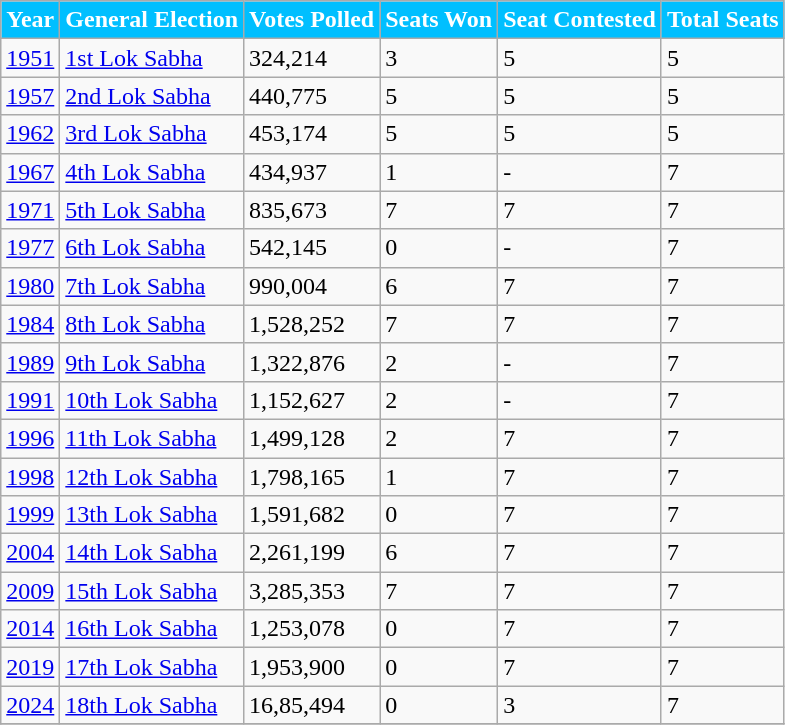<table class="wikitable">
<tr>
<th style="background-color:#00BFFF; color:white">Year</th>
<th style="background-color:#00BFFF; color:white">General Election</th>
<th style="background-color:#00BFFF; color:white">Votes Polled</th>
<th style="background-color:#00BFFF; color:white">Seats Won</th>
<th style="background-color:#00BFFF; color:white">Seat Contested</th>
<th style="background-color:#00BFFF; color:white">Total Seats</th>
</tr>
<tr>
<td><a href='#'>1951</a></td>
<td><a href='#'>1st Lok Sabha</a></td>
<td>324,214</td>
<td>3</td>
<td>5</td>
<td>5</td>
</tr>
<tr>
<td><a href='#'>1957</a></td>
<td><a href='#'>2nd Lok Sabha</a></td>
<td>440,775</td>
<td>5</td>
<td>5</td>
<td>5</td>
</tr>
<tr>
<td><a href='#'>1962</a></td>
<td><a href='#'>3rd Lok Sabha</a></td>
<td>453,174</td>
<td>5</td>
<td>5</td>
<td>5</td>
</tr>
<tr>
<td><a href='#'>1967</a></td>
<td><a href='#'>4th Lok Sabha</a></td>
<td>434,937</td>
<td>1</td>
<td>-</td>
<td>7</td>
</tr>
<tr>
<td><a href='#'>1971</a></td>
<td><a href='#'>5th Lok Sabha</a></td>
<td>835,673</td>
<td>7</td>
<td>7</td>
<td>7</td>
</tr>
<tr>
<td><a href='#'>1977</a></td>
<td><a href='#'>6th Lok Sabha</a></td>
<td>542,145</td>
<td>0</td>
<td>-</td>
<td>7</td>
</tr>
<tr>
<td><a href='#'>1980</a></td>
<td><a href='#'>7th Lok Sabha</a></td>
<td>990,004</td>
<td>6</td>
<td>7</td>
<td>7</td>
</tr>
<tr>
<td><a href='#'>1984</a></td>
<td><a href='#'>8th Lok Sabha</a></td>
<td>1,528,252</td>
<td>7</td>
<td>7</td>
<td>7</td>
</tr>
<tr>
<td><a href='#'>1989</a></td>
<td><a href='#'>9th Lok Sabha</a></td>
<td>1,322,876</td>
<td>2</td>
<td>-</td>
<td>7</td>
</tr>
<tr>
<td><a href='#'>1991</a></td>
<td><a href='#'>10th Lok Sabha</a></td>
<td>1,152,627</td>
<td>2</td>
<td>-</td>
<td>7</td>
</tr>
<tr>
<td><a href='#'>1996</a></td>
<td><a href='#'>11th Lok Sabha</a></td>
<td>1,499,128</td>
<td>2</td>
<td>7</td>
<td>7</td>
</tr>
<tr>
<td><a href='#'>1998</a></td>
<td><a href='#'>12th Lok Sabha</a></td>
<td>1,798,165</td>
<td>1</td>
<td>7</td>
<td>7</td>
</tr>
<tr>
<td><a href='#'>1999</a></td>
<td><a href='#'>13th Lok Sabha</a></td>
<td>1,591,682</td>
<td>0</td>
<td>7</td>
<td>7</td>
</tr>
<tr>
<td><a href='#'>2004</a></td>
<td><a href='#'>14th Lok Sabha</a></td>
<td>2,261,199</td>
<td>6</td>
<td>7</td>
<td>7</td>
</tr>
<tr>
<td><a href='#'>2009</a></td>
<td><a href='#'>15th Lok Sabha</a></td>
<td>3,285,353</td>
<td>7</td>
<td>7</td>
<td>7</td>
</tr>
<tr>
<td><a href='#'>2014</a></td>
<td><a href='#'>16th Lok Sabha</a></td>
<td>1,253,078</td>
<td>0</td>
<td>7</td>
<td>7</td>
</tr>
<tr>
<td><a href='#'>2019</a></td>
<td><a href='#'>17th Lok Sabha</a></td>
<td>1,953,900</td>
<td>0</td>
<td>7</td>
<td>7</td>
</tr>
<tr>
<td><a href='#'>2024</a></td>
<td><a href='#'>18th Lok Sabha</a></td>
<td>16,85,494</td>
<td>0</td>
<td>3</td>
<td>7</td>
</tr>
<tr>
</tr>
</table>
